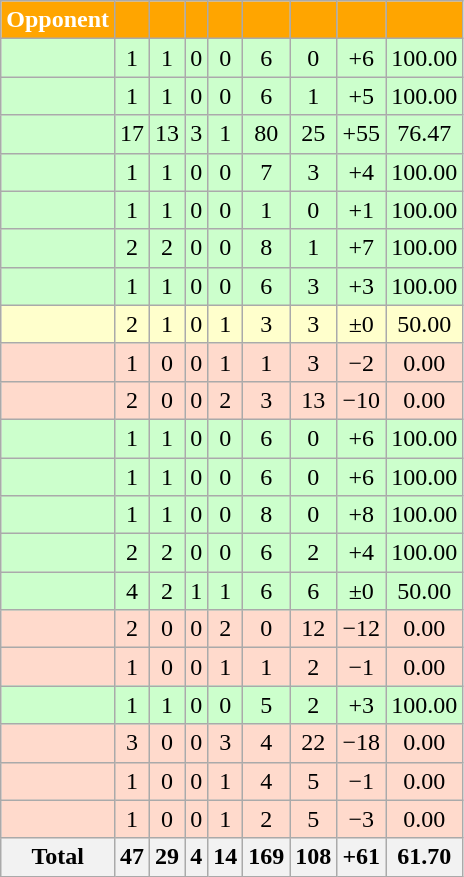<table class="wikitable sortable" style="text-align:center;">
<tr style="color:white">
<th style="background: orange;">Opponent</th>
<th style="background: orange;"></th>
<th style="background: orange;"></th>
<th style="background: orange;"></th>
<th style="background: orange;"></th>
<th style="background: orange;"></th>
<th style="background: orange;"></th>
<th style="background: orange;"></th>
<th style="background: orange;"></th>
</tr>
<tr bgcolor=CCFFCC>
<td style="text-align:left;"></td>
<td>1</td>
<td>1</td>
<td>0</td>
<td>0</td>
<td>6</td>
<td>0</td>
<td>+6</td>
<td>100.00</td>
</tr>
<tr bgcolor=CCFFCC>
<td style="text-align:left;"></td>
<td>1</td>
<td>1</td>
<td>0</td>
<td>0</td>
<td>6</td>
<td>1</td>
<td>+5</td>
<td>100.00</td>
</tr>
<tr bgcolor=CCFFCC>
<td style="text-align:left;"></td>
<td>17</td>
<td>13</td>
<td>3</td>
<td>1</td>
<td>80</td>
<td>25</td>
<td>+55</td>
<td>76.47</td>
</tr>
<tr bgcolor=CCFFCC>
<td style="text-align:left;"></td>
<td>1</td>
<td>1</td>
<td>0</td>
<td>0</td>
<td>7</td>
<td>3</td>
<td>+4</td>
<td>100.00</td>
</tr>
<tr bgcolor=CCFFCC>
<td style="text-align:left;"></td>
<td>1</td>
<td>1</td>
<td>0</td>
<td>0</td>
<td>1</td>
<td>0</td>
<td>+1</td>
<td>100.00</td>
</tr>
<tr bgcolor=CCFFCC>
<td style="text-align:left;"></td>
<td>2</td>
<td>2</td>
<td>0</td>
<td>0</td>
<td>8</td>
<td>1</td>
<td>+7</td>
<td>100.00</td>
</tr>
<tr bgcolor=CCFFCC>
<td style="text-align:left;"></td>
<td>1</td>
<td>1</td>
<td>0</td>
<td>0</td>
<td>6</td>
<td>3</td>
<td>+3</td>
<td>100.00</td>
</tr>
<tr bgcolor=FFFFCC>
<td style="text-align:left;"></td>
<td>2</td>
<td>1</td>
<td>0</td>
<td>1</td>
<td>3</td>
<td>3</td>
<td>±0</td>
<td>50.00</td>
</tr>
<tr bgcolor=FFDACC>
<td style="text-align:left;"></td>
<td>1</td>
<td>0</td>
<td>0</td>
<td>1</td>
<td>1</td>
<td>3</td>
<td>−2</td>
<td>0.00</td>
</tr>
<tr bgcolor=FFDACC>
<td style="text-align:left;"></td>
<td>2</td>
<td>0</td>
<td>0</td>
<td>2</td>
<td>3</td>
<td>13</td>
<td>−10</td>
<td>0.00</td>
</tr>
<tr bgcolor=CCFFCC>
<td style="text-align:left;"></td>
<td>1</td>
<td>1</td>
<td>0</td>
<td>0</td>
<td>6</td>
<td>0</td>
<td>+6</td>
<td>100.00</td>
</tr>
<tr bgcolor=CCFFCC>
<td style="text-align:left;"></td>
<td>1</td>
<td>1</td>
<td>0</td>
<td>0</td>
<td>6</td>
<td>0</td>
<td>+6</td>
<td>100.00</td>
</tr>
<tr bgcolor=CCFFCC>
<td style="text-align:left;"></td>
<td>1</td>
<td>1</td>
<td>0</td>
<td>0</td>
<td>8</td>
<td>0</td>
<td>+8</td>
<td>100.00</td>
</tr>
<tr bgcolor=CCFFCC>
<td style="text-align:left;"></td>
<td>2</td>
<td>2</td>
<td>0</td>
<td>0</td>
<td>6</td>
<td>2</td>
<td>+4</td>
<td>100.00</td>
</tr>
<tr bgcolor=CCFFCC>
<td style="text-align:left;"></td>
<td>4</td>
<td>2</td>
<td>1</td>
<td>1</td>
<td>6</td>
<td>6</td>
<td>±0</td>
<td>50.00</td>
</tr>
<tr bgcolor=FFDACC>
<td style="text-align:left;"></td>
<td>2</td>
<td>0</td>
<td>0</td>
<td>2</td>
<td>0</td>
<td>12</td>
<td>−12</td>
<td>0.00</td>
</tr>
<tr bgcolor=FFDACC>
<td style="text-align:left;"></td>
<td>1</td>
<td>0</td>
<td>0</td>
<td>1</td>
<td>1</td>
<td>2</td>
<td>−1</td>
<td>0.00</td>
</tr>
<tr bgcolor=CCFFCC>
<td style="text-align:left;"></td>
<td>1</td>
<td>1</td>
<td>0</td>
<td>0</td>
<td>5</td>
<td>2</td>
<td>+3</td>
<td>100.00</td>
</tr>
<tr bgcolor=FFDACC>
<td style="text-align:left;"></td>
<td>3</td>
<td>0</td>
<td>0</td>
<td>3</td>
<td>4</td>
<td>22</td>
<td>−18</td>
<td>0.00</td>
</tr>
<tr bgcolor=FFDACC>
<td style="text-align:left;"></td>
<td>1</td>
<td>0</td>
<td>0</td>
<td>1</td>
<td>4</td>
<td>5</td>
<td>−1</td>
<td>0.00</td>
</tr>
<tr bgcolor=FFDACC>
<td style="text-align:left;"></td>
<td>1</td>
<td>0</td>
<td>0</td>
<td>1</td>
<td>2</td>
<td>5</td>
<td>−3</td>
<td>0.00</td>
</tr>
<tr>
<th>Total</th>
<th>47</th>
<th>29</th>
<th>4</th>
<th>14</th>
<th>169</th>
<th>108</th>
<th>+61</th>
<th>61.70</th>
</tr>
</table>
